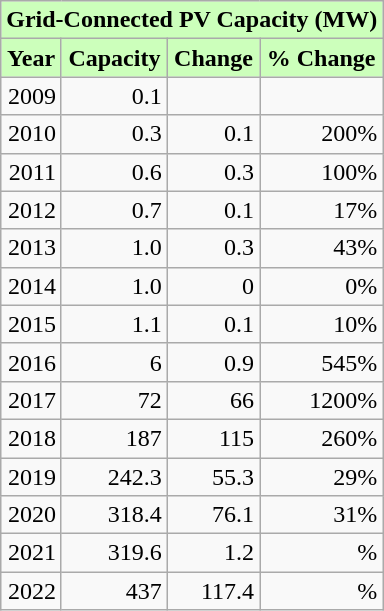<table class="wikitable" style="text-align:right;">
<tr>
<th colspan="4" style="background-color: #cfb;">Grid-Connected PV Capacity (MW)</th>
</tr>
<tr>
<th style="background-color: #cfb;">Year</th>
<th style="background-color: #cfb;">Capacity</th>
<th style="background-color: #cfb;">Change</th>
<th style="background-color: #cfb;">% Change</th>
</tr>
<tr>
<td>2009</td>
<td>0.1</td>
<td></td>
<td></td>
</tr>
<tr>
<td>2010</td>
<td>0.3</td>
<td>0.1</td>
<td>200%</td>
</tr>
<tr>
<td>2011</td>
<td>0.6</td>
<td>0.3</td>
<td>100%</td>
</tr>
<tr>
<td>2012</td>
<td>0.7</td>
<td>0.1</td>
<td>17%</td>
</tr>
<tr>
<td>2013</td>
<td>1.0</td>
<td>0.3</td>
<td>43%</td>
</tr>
<tr>
<td>2014</td>
<td>1.0</td>
<td>0</td>
<td>0%</td>
</tr>
<tr>
<td>2015</td>
<td>1.1</td>
<td>0.1</td>
<td>10%</td>
</tr>
<tr>
<td>2016</td>
<td>6</td>
<td>0.9</td>
<td>545%</td>
</tr>
<tr>
<td>2017</td>
<td>72</td>
<td>66</td>
<td>1200%</td>
</tr>
<tr>
<td>2018</td>
<td>187</td>
<td>115</td>
<td>260%</td>
</tr>
<tr>
<td>2019</td>
<td>242.3</td>
<td>55.3</td>
<td>29%</td>
</tr>
<tr>
<td>2020</td>
<td>318.4</td>
<td>76.1</td>
<td>31%</td>
</tr>
<tr>
<td>2021</td>
<td>319.6</td>
<td>1.2</td>
<td>%</td>
</tr>
<tr>
<td>2022</td>
<td>437</td>
<td>117.4</td>
<td>%</td>
</tr>
</table>
